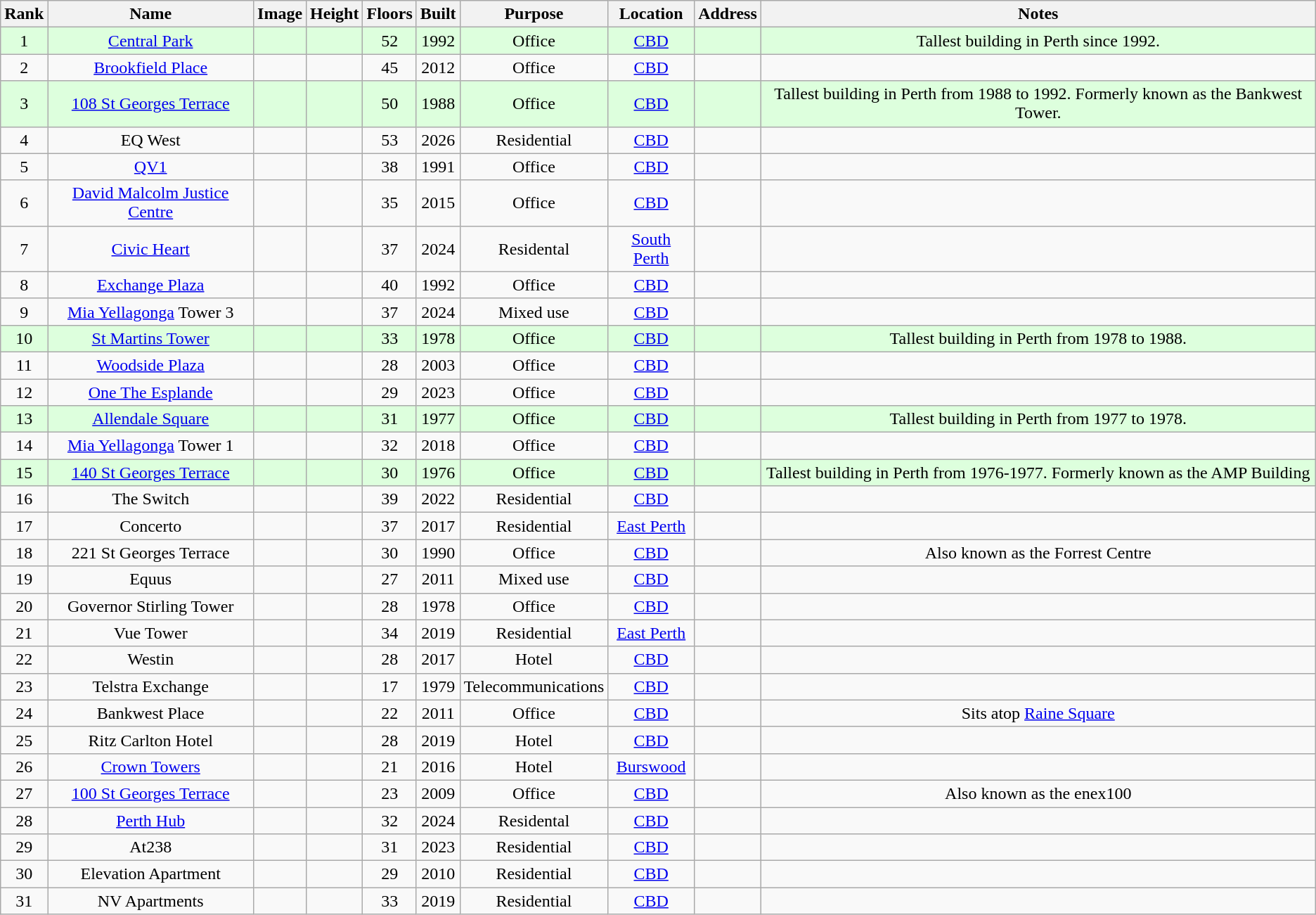<table class="wikitable sortable" style="text-align:center;">
<tr>
<th align=center>Rank</th>
<th align=center>Name</th>
<th align=center>Image</th>
<th align=center>Height</th>
<th align=center>Floors</th>
<th align=center>Built</th>
<th align=center>Purpose</th>
<th>Location</th>
<th align="center">Address</th>
<th>Notes</th>
</tr>
<tr style="background:#ddffdd;">
<td>1</td>
<td><a href='#'>Central Park</a></td>
<td></td>
<td align=center></td>
<td align=center>52</td>
<td align=center>1992</td>
<td>Office</td>
<td><a href='#'>CBD</a></td>
<td></td>
<td>Tallest building in Perth since 1992.</td>
</tr>
<tr>
<td>2</td>
<td><a href='#'>Brookfield Place</a></td>
<td></td>
<td align=center></td>
<td align=center>45</td>
<td align=center>2012</td>
<td>Office</td>
<td><a href='#'>CBD</a></td>
<td></td>
<td></td>
</tr>
<tr style="background:#ddffdd;">
<td>3</td>
<td><a href='#'>108 St Georges Terrace</a></td>
<td></td>
<td align=center></td>
<td align=center>50</td>
<td align=center>1988</td>
<td>Office</td>
<td><a href='#'>CBD</a></td>
<td></td>
<td>Tallest building in Perth from 1988 to 1992. Formerly known as the Bankwest Tower.</td>
</tr>
<tr>
<td>4</td>
<td>EQ West</td>
<td></td>
<td align=center></td>
<td align=center>53</td>
<td align=center>2026</td>
<td>Residential</td>
<td><a href='#'>CBD</a></td>
<td></td>
<td></td>
</tr>
<tr>
<td>5</td>
<td><a href='#'>QV1</a></td>
<td></td>
<td align="center"></td>
<td align="center">38</td>
<td align="center">1991</td>
<td>Office</td>
<td><a href='#'>CBD</a></td>
<td></td>
<td></td>
</tr>
<tr>
<td>6</td>
<td><a href='#'>David Malcolm Justice Centre</a></td>
<td></td>
<td align="center"></td>
<td align="center">35</td>
<td align="center">2015</td>
<td>Office</td>
<td><a href='#'>CBD</a></td>
<td></td>
<td></td>
</tr>
<tr>
<td>7</td>
<td><a href='#'>Civic Heart</a></td>
<td></td>
<td align="center"></td>
<td align="center">37</td>
<td align="center">2024</td>
<td>Residental</td>
<td><a href='#'>South Perth</a></td>
<td></td>
<td></td>
</tr>
<tr>
<td>8</td>
<td><a href='#'>Exchange Plaza</a></td>
<td></td>
<td align="center"></td>
<td align="center">40</td>
<td align="center">1992</td>
<td>Office</td>
<td><a href='#'>CBD</a></td>
<td></td>
<td></td>
</tr>
<tr>
<td>9</td>
<td><a href='#'>Mia Yellagonga</a> Tower 3</td>
<td></td>
<td align=center></td>
<td align=center>37</td>
<td align=center>2024</td>
<td>Mixed use</td>
<td><a href='#'>CBD</a></td>
<td></td>
<td></td>
</tr>
<tr style="background:#ddffdd;">
<td>10</td>
<td><a href='#'>St Martins Tower</a></td>
<td></td>
<td align="center"></td>
<td align="center">33</td>
<td align="center">1978</td>
<td>Office</td>
<td><a href='#'>CBD</a></td>
<td></td>
<td>Tallest building in Perth from 1978 to 1988.</td>
</tr>
<tr>
<td>11</td>
<td><a href='#'>Woodside Plaza</a></td>
<td></td>
<td align="center"></td>
<td align="center">28</td>
<td align="center">2003</td>
<td>Office</td>
<td><a href='#'>CBD</a></td>
<td></td>
<td></td>
</tr>
<tr>
<td>12</td>
<td><a href='#'>One The Esplande</a></td>
<td></td>
<td align="center"></td>
<td align="center">29</td>
<td align="center">2023</td>
<td>Office</td>
<td><a href='#'>CBD</a></td>
<td></td>
<td></td>
</tr>
<tr style="background:#ddffdd;">
<td>13</td>
<td><a href='#'>Allendale Square</a></td>
<td></td>
<td align="center"></td>
<td align="center">31</td>
<td align="center">1977</td>
<td>Office</td>
<td><a href='#'>CBD</a></td>
<td></td>
<td>Tallest building in Perth from 1977 to 1978.</td>
</tr>
<tr>
<td>14</td>
<td><a href='#'>Mia Yellagonga</a> Tower 1</td>
<td></td>
<td align="center"></td>
<td align="center">32</td>
<td align="center">2018</td>
<td>Office</td>
<td><a href='#'>CBD</a></td>
<td></td>
<td></td>
</tr>
<tr style="background:#ddffdd;">
<td>15</td>
<td><a href='#'>140 St Georges Terrace</a></td>
<td></td>
<td align="center"></td>
<td align="center">30</td>
<td align="center">1976</td>
<td>Office</td>
<td><a href='#'>CBD</a></td>
<td></td>
<td>Tallest building in Perth from 1976-1977. Formerly known as the AMP Building</td>
</tr>
<tr>
<td>16</td>
<td>The Switch</td>
<td></td>
<td align="center"></td>
<td align="center">39</td>
<td align="center">2022</td>
<td>Residential</td>
<td><a href='#'>CBD</a></td>
<td></td>
<td></td>
</tr>
<tr>
<td>17</td>
<td>Concerto</td>
<td></td>
<td align="center"></td>
<td align="center">37</td>
<td align="center">2017</td>
<td>Residential</td>
<td><a href='#'>East Perth</a></td>
<td></td>
<td></td>
</tr>
<tr>
<td>18</td>
<td>221 St Georges Terrace</td>
<td></td>
<td align="center"></td>
<td align="center">30</td>
<td align="center">1990</td>
<td>Office</td>
<td><a href='#'>CBD</a></td>
<td></td>
<td>Also known as the Forrest Centre</td>
</tr>
<tr>
<td>19</td>
<td>Equus</td>
<td></td>
<td align="center"></td>
<td align="center">27</td>
<td align="center">2011</td>
<td>Mixed use</td>
<td><a href='#'>CBD</a></td>
<td></td>
<td></td>
</tr>
<tr>
<td>20</td>
<td>Governor Stirling Tower</td>
<td></td>
<td align="center"></td>
<td align="center">28</td>
<td align="center">1978</td>
<td>Office</td>
<td><a href='#'>CBD</a></td>
<td></td>
<td></td>
</tr>
<tr>
<td>21</td>
<td>Vue Tower</td>
<td></td>
<td align="center"></td>
<td align="center">34</td>
<td align="center">2019</td>
<td>Residential</td>
<td><a href='#'>East Perth</a></td>
<td></td>
<td></td>
</tr>
<tr>
<td>22</td>
<td>Westin</td>
<td></td>
<td align="center"></td>
<td align="center">28</td>
<td align="center">2017</td>
<td>Hotel</td>
<td><a href='#'>CBD</a></td>
<td></td>
<td></td>
</tr>
<tr>
<td>23</td>
<td>Telstra Exchange</td>
<td></td>
<td style="text-align:center;"></td>
<td style="text-align:center;">17</td>
<td style="text-align:center;">1979</td>
<td>Telecommunications</td>
<td><a href='#'>CBD</a></td>
<td></td>
<td></td>
</tr>
<tr>
<td>24</td>
<td>Bankwest Place</td>
<td></td>
<td style="text-align:center;"></td>
<td style="text-align:center;">22</td>
<td style="text-align:center;">2011</td>
<td>Office</td>
<td><a href='#'>CBD</a></td>
<td></td>
<td>Sits atop <a href='#'>Raine Square</a></td>
</tr>
<tr>
<td>25</td>
<td>Ritz Carlton Hotel</td>
<td></td>
<td style="text-align:center;"></td>
<td style="text-align:center;">28</td>
<td style="text-align:center;">2019</td>
<td>Hotel</td>
<td><a href='#'>CBD</a></td>
<td></td>
<td></td>
</tr>
<tr>
<td>26</td>
<td><a href='#'>Crown Towers</a></td>
<td></td>
<td style="text-align:center;"></td>
<td style="text-align:center;">21</td>
<td style="text-align:center;">2016</td>
<td>Hotel</td>
<td><a href='#'>Burswood</a></td>
<td></td>
<td></td>
</tr>
<tr>
<td>27</td>
<td><a href='#'>100 St Georges Terrace</a></td>
<td></td>
<td style="text-align:center;"></td>
<td style="text-align:center;">23</td>
<td style="text-align:center;">2009</td>
<td>Office</td>
<td><a href='#'>CBD</a></td>
<td></td>
<td>Also known as the enex100</td>
</tr>
<tr>
<td>28</td>
<td><a href='#'>Perth Hub</a></td>
<td></td>
<td style="text-align:center;"></td>
<td style="text-align:center;">32</td>
<td style="text-align:center;">2024</td>
<td>Residental</td>
<td><a href='#'>CBD</a></td>
<td></td>
<td></td>
</tr>
<tr>
<td>29</td>
<td>At238</td>
<td></td>
<td style="text-align:center;"></td>
<td style="text-align:center;">31</td>
<td style="text-align:center;">2023</td>
<td>Residential</td>
<td><a href='#'>CBD</a></td>
<td></td>
<td></td>
</tr>
<tr>
<td>30</td>
<td>Elevation Apartment</td>
<td></td>
<td style="text-align:center;"></td>
<td style="text-align:center;">29</td>
<td style="text-align:center;">2010</td>
<td>Residential</td>
<td><a href='#'>CBD</a></td>
<td></td>
<td></td>
</tr>
<tr>
<td>31</td>
<td>NV Apartments</td>
<td></td>
<td style="text-align:center;"></td>
<td style="text-align:center;">33</td>
<td style="text-align:center;">2019</td>
<td>Residential</td>
<td><a href='#'>CBD</a></td>
<td></td>
<td></td>
</tr>
</table>
